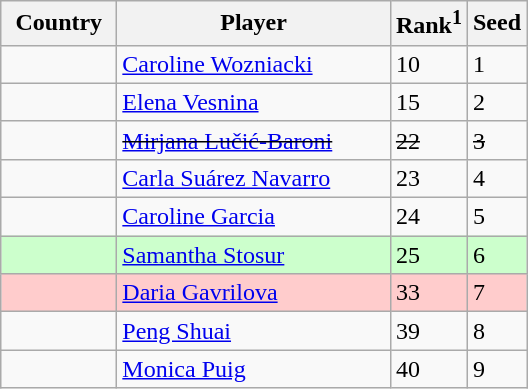<table class="sortable wikitable">
<tr>
<th width="70">Country</th>
<th width="175">Player</th>
<th>Rank<sup>1</sup></th>
<th>Seed</th>
</tr>
<tr>
<td></td>
<td><a href='#'>Caroline Wozniacki</a></td>
<td>10</td>
<td>1</td>
</tr>
<tr>
<td></td>
<td><a href='#'>Elena Vesnina</a></td>
<td>15</td>
<td>2</td>
</tr>
<tr>
<td><s></s></td>
<td><s><a href='#'>Mirjana Lučić-Baroni</a></s></td>
<td><s>22</s></td>
<td><s>3</s></td>
</tr>
<tr>
<td></td>
<td><a href='#'>Carla Suárez Navarro</a></td>
<td>23</td>
<td>4</td>
</tr>
<tr>
<td></td>
<td><a href='#'>Caroline Garcia</a></td>
<td>24</td>
<td>5</td>
</tr>
<tr bgcolor=#cfc>
<td></td>
<td><a href='#'>Samantha Stosur</a></td>
<td>25</td>
<td>6</td>
</tr>
<tr bgcolor=#fcc>
<td></td>
<td><a href='#'>Daria Gavrilova</a></td>
<td>33</td>
<td>7</td>
</tr>
<tr>
<td></td>
<td><a href='#'>Peng Shuai</a></td>
<td>39</td>
<td>8</td>
</tr>
<tr>
<td></td>
<td><a href='#'>Monica Puig</a></td>
<td>40</td>
<td>9</td>
</tr>
</table>
